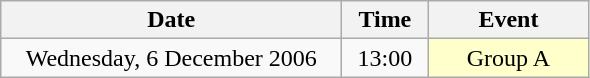<table class = "wikitable" style="text-align:center;">
<tr>
<th width=220>Date</th>
<th width=50>Time</th>
<th width=100>Event</th>
</tr>
<tr>
<td>Wednesday, 6 December 2006</td>
<td>13:00</td>
<td bgcolor=ffffcc>Group A</td>
</tr>
</table>
